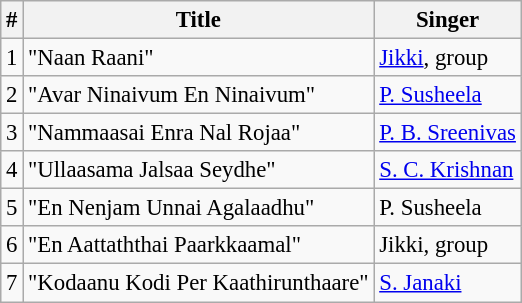<table class="wikitable" style="font-size:95%;">
<tr>
<th>#</th>
<th>Title</th>
<th>Singer</th>
</tr>
<tr>
<td>1</td>
<td>"Naan Raani"</td>
<td><a href='#'>Jikki</a>, group</td>
</tr>
<tr>
<td>2</td>
<td>"Avar Ninaivum En Ninaivum"</td>
<td><a href='#'>P. Susheela</a></td>
</tr>
<tr>
<td>3</td>
<td>"Nammaasai Enra Nal Rojaa"</td>
<td><a href='#'>P. B. Sreenivas</a></td>
</tr>
<tr>
<td>4</td>
<td>"Ullaasama Jalsaa Seydhe"</td>
<td><a href='#'>S. C. Krishnan</a></td>
</tr>
<tr>
<td>5</td>
<td>"En Nenjam Unnai Agalaadhu"</td>
<td>P. Susheela</td>
</tr>
<tr>
<td>6</td>
<td>"En Aattaththai Paarkkaamal"</td>
<td>Jikki, group</td>
</tr>
<tr>
<td>7</td>
<td>"Kodaanu Kodi Per Kaathirunthaare"</td>
<td><a href='#'>S. Janaki</a></td>
</tr>
</table>
